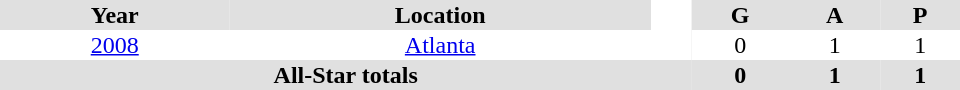<table border="0" cellpadding="1" cellspacing="0" style="text-align:center; width:40em">
<tr style="background:#e0e0e0;">
<th>Year</th>
<th>Location</th>
<th rowspan="99" style="background:#fff;"> </th>
<th>G</th>
<th>A</th>
<th>P</th>
</tr>
<tr>
<td><a href='#'>2008</a></td>
<td><a href='#'>Atlanta</a></td>
<td>0</td>
<td>1</td>
<td>1</td>
</tr>
<tr style="background:#e0e0e0;">
<th colspan="3">All-Star totals</th>
<th>0</th>
<th>1</th>
<th>1</th>
</tr>
</table>
